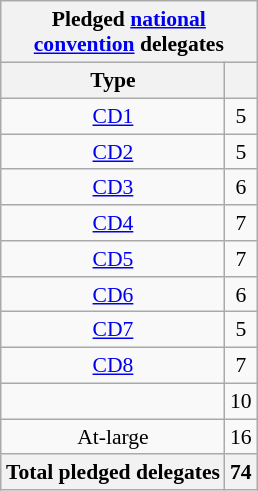<table class="wikitable sortable" style="font-size:90%;text-align:center;float:right;padding:5px;">
<tr>
<th colspan="2">Pledged <a href='#'>national<br>convention</a> delegates</th>
</tr>
<tr>
<th>Type</th>
<th></th>
</tr>
<tr>
<td><a href='#'>CD1</a></td>
<td>5</td>
</tr>
<tr>
<td><a href='#'>CD2</a></td>
<td>5</td>
</tr>
<tr>
<td><a href='#'>CD3</a></td>
<td>6</td>
</tr>
<tr>
<td><a href='#'>CD4</a></td>
<td>7</td>
</tr>
<tr>
<td><a href='#'>CD5</a></td>
<td>7</td>
</tr>
<tr>
<td><a href='#'>CD6</a></td>
<td>6</td>
</tr>
<tr>
<td><a href='#'>CD7</a></td>
<td>5</td>
</tr>
<tr>
<td><a href='#'>CD8</a></td>
<td>7</td>
</tr>
<tr>
<td></td>
<td>10</td>
</tr>
<tr>
<td>At-large</td>
<td>16</td>
</tr>
<tr>
<th>Total pledged delegates</th>
<th>74</th>
</tr>
</table>
